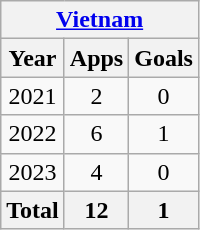<table class="wikitable" style="text-align:center">
<tr>
<th colspan=3><a href='#'>Vietnam</a></th>
</tr>
<tr>
<th>Year</th>
<th>Apps</th>
<th>Goals</th>
</tr>
<tr>
<td>2021</td>
<td>2</td>
<td>0</td>
</tr>
<tr>
<td>2022</td>
<td>6</td>
<td>1</td>
</tr>
<tr>
<td>2023</td>
<td>4</td>
<td>0</td>
</tr>
<tr>
<th colspan=1>Total</th>
<th>12</th>
<th>1</th>
</tr>
</table>
